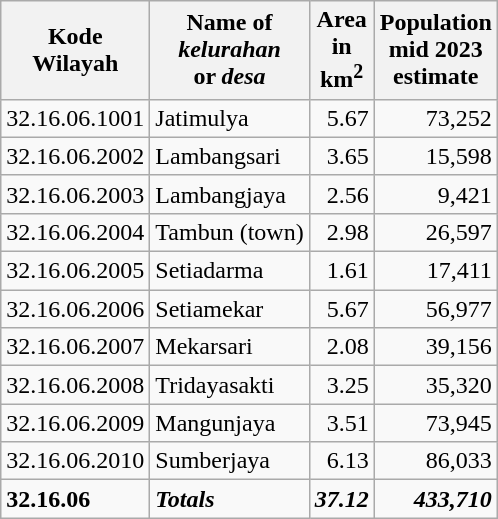<table class="wikitable">
<tr>
<th>Kode <br>Wilayah</th>
<th>Name of <br> <em>kelurahan</em><br> or <em>desa</em></th>
<th>Area <br>in <br>km<sup>2</sup></th>
<th>Population<br>mid 2023<br>estimate</th>
</tr>
<tr>
<td>32.16.06.1001</td>
<td>Jatimulya</td>
<td align="right">5.67</td>
<td align="right">73,252</td>
</tr>
<tr>
<td>32.16.06.2002</td>
<td>Lambangsari</td>
<td align="right">3.65</td>
<td align="right">15,598</td>
</tr>
<tr>
<td>32.16.06.2003</td>
<td>Lambangjaya</td>
<td align="right">2.56</td>
<td align="right">9,421</td>
</tr>
<tr>
<td>32.16.06.2004</td>
<td>Tambun (town)</td>
<td align="right">2.98</td>
<td align="right">26,597</td>
</tr>
<tr>
<td>32.16.06.2005</td>
<td>Setiadarma</td>
<td align="right">1.61</td>
<td align="right">17,411</td>
</tr>
<tr>
<td>32.16.06.2006</td>
<td>Setiamekar</td>
<td align="right">5.67</td>
<td align="right">56,977</td>
</tr>
<tr>
<td>32.16.06.2007</td>
<td>Mekarsari</td>
<td align="right">2.08</td>
<td align="right">39,156</td>
</tr>
<tr>
<td>32.16.06.2008</td>
<td>Tridayasakti</td>
<td align="right">3.25</td>
<td align="right">35,320</td>
</tr>
<tr>
<td>32.16.06.2009</td>
<td>Mangunjaya</td>
<td align="right">3.51</td>
<td align="right">73,945</td>
</tr>
<tr>
<td>32.16.06.2010</td>
<td>Sumberjaya</td>
<td align="right">6.13</td>
<td align="right">86,033</td>
</tr>
<tr>
<td><strong>32.16.06</strong></td>
<td><strong><em>Totals</em></strong></td>
<td align="right"><strong><em>37.12</em></strong></td>
<td align="right"><strong><em>433,710</em></strong></td>
</tr>
</table>
